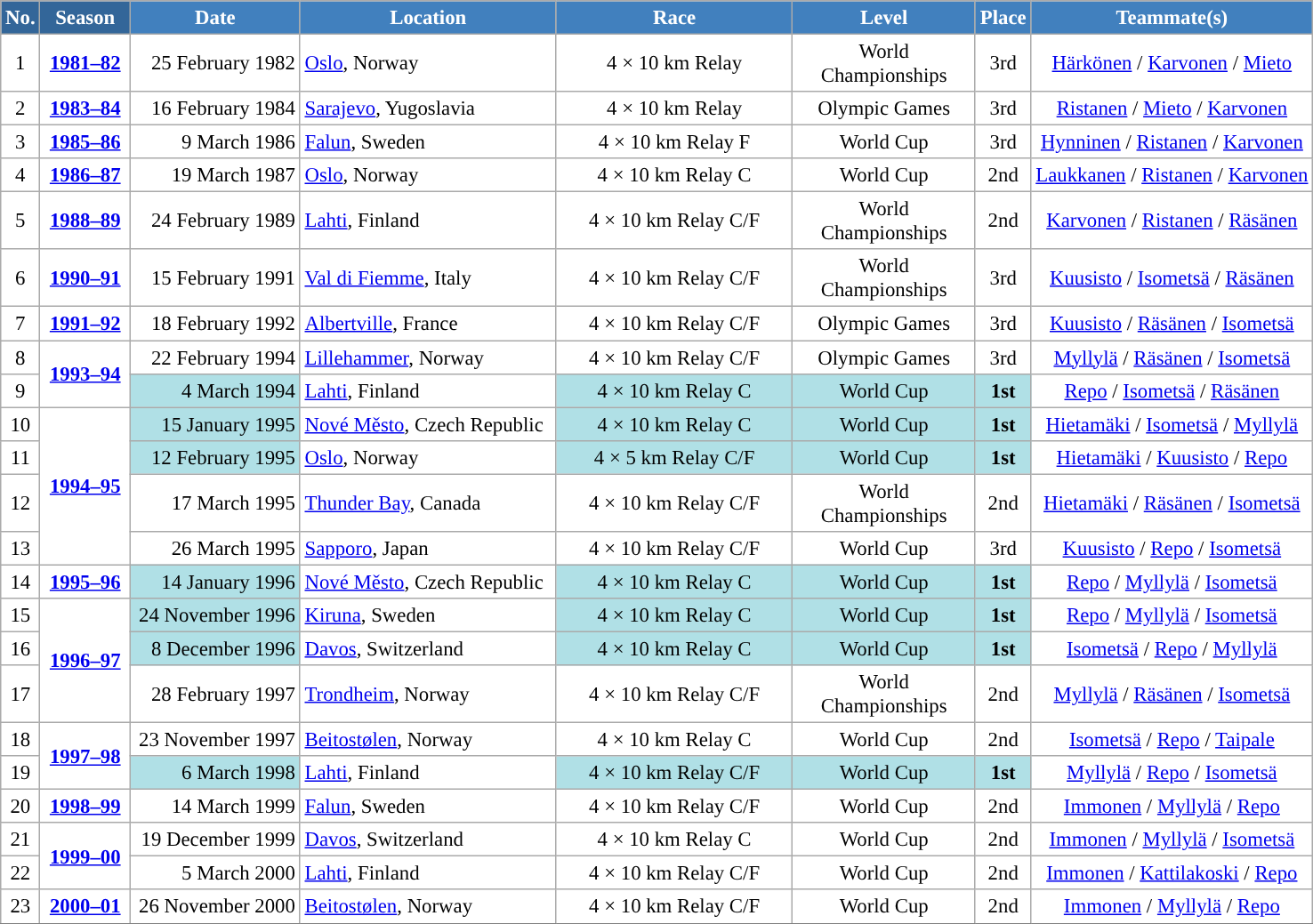<table class="wikitable sortable" style="font-size:95%; text-align:center; border:grey solid 1px; border-collapse:collapse; background:#ffffff;">
<tr style="background:#efefef;">
<th style="background-color:#369; color:white;">No.</th>
<th style="background-color:#369; color:white;">Season</th>
<th style="background-color:#4180be; color:white; width:120px;">Date</th>
<th style="background-color:#4180be; color:white; width:185px;">Location</th>
<th style="background-color:#4180be; color:white; width:170px;">Race</th>
<th style="background-color:#4180be; color:white; width:130px;">Level</th>
<th style="background-color:#4180be; color:white;">Place</th>
<th style="background-color:#4180be; color:white;">Teammate(s)</th>
</tr>
<tr>
<td align=center>1</td>
<td rowspan=1 align=center><strong> <a href='#'>1981–82</a> </strong></td>
<td align=right>25 February 1982</td>
<td align=left> <a href='#'>Oslo</a>, Norway</td>
<td>4 × 10 km Relay</td>
<td>World Championships</td>
<td>3rd</td>
<td><a href='#'>Härkönen</a> / <a href='#'>Karvonen</a> / <a href='#'>Mieto</a></td>
</tr>
<tr>
<td align=center>2</td>
<td rowspan=1 align=center><strong> <a href='#'>1983–84</a> </strong></td>
<td align=right>16 February 1984</td>
<td align=left> <a href='#'>Sarajevo</a>, Yugoslavia</td>
<td>4 × 10 km Relay</td>
<td>Olympic Games</td>
<td>3rd</td>
<td><a href='#'>Ristanen</a> / <a href='#'>Mieto</a> / <a href='#'>Karvonen</a></td>
</tr>
<tr>
<td align=center>3</td>
<td rowspan=1 align=center><strong> <a href='#'>1985–86</a> </strong></td>
<td align=right>9 March 1986</td>
<td align=left> <a href='#'>Falun</a>, Sweden</td>
<td>4 × 10 km Relay F</td>
<td>World Cup</td>
<td>3rd</td>
<td><a href='#'>Hynninen</a> / <a href='#'>Ristanen</a> / <a href='#'>Karvonen</a></td>
</tr>
<tr>
<td align=center>4</td>
<td rowspan=1 align=center><strong> <a href='#'>1986–87</a> </strong></td>
<td align=right>19 March 1987</td>
<td align=left> <a href='#'>Oslo</a>, Norway</td>
<td>4 × 10 km Relay C</td>
<td>World Cup</td>
<td>2nd</td>
<td><a href='#'>Laukkanen</a> / <a href='#'>Ristanen</a> / <a href='#'>Karvonen</a></td>
</tr>
<tr>
<td align=center>5</td>
<td rowspan=1 align=center><strong> <a href='#'>1988–89</a> </strong></td>
<td align=right>24 February 1989</td>
<td align=left> <a href='#'>Lahti</a>, Finland</td>
<td>4 × 10 km Relay C/F</td>
<td>World Championships</td>
<td>2nd</td>
<td><a href='#'>Karvonen</a> / <a href='#'>Ristanen</a> / <a href='#'>Räsänen</a></td>
</tr>
<tr>
<td align=center>6</td>
<td rowspan=1 align=center><strong> <a href='#'>1990–91</a> </strong></td>
<td align=right>15 February 1991</td>
<td align=left> <a href='#'>Val di Fiemme</a>, Italy</td>
<td>4 × 10 km Relay C/F</td>
<td>World Championships</td>
<td>3rd</td>
<td><a href='#'>Kuusisto</a> / <a href='#'>Isometsä</a> / <a href='#'>Räsänen</a></td>
</tr>
<tr>
<td align=center>7</td>
<td rowspan=1 align=center><strong> <a href='#'>1991–92</a> </strong></td>
<td align=right>18 February 1992</td>
<td align=left> <a href='#'>Albertville</a>, France</td>
<td>4 × 10 km Relay C/F</td>
<td>Olympic Games</td>
<td>3rd</td>
<td><a href='#'>Kuusisto</a> / <a href='#'>Räsänen</a> / <a href='#'>Isometsä</a></td>
</tr>
<tr>
<td align=center>8</td>
<td rowspan=2 align=center><strong> <a href='#'>1993–94</a> </strong></td>
<td align=right>22 February 1994</td>
<td align=left> <a href='#'>Lillehammer</a>, Norway</td>
<td>4 × 10 km Relay C/F</td>
<td>Olympic Games</td>
<td>3rd</td>
<td><a href='#'>Myllylä</a> / <a href='#'>Räsänen</a> / <a href='#'>Isometsä</a></td>
</tr>
<tr>
<td align=center>9</td>
<td bgcolor="#BOEOE6" align=right>4 March 1994</td>
<td align=left> <a href='#'>Lahti</a>, Finland</td>
<td bgcolor="#BOEOE6">4 × 10 km Relay C</td>
<td bgcolor="#BOEOE6">World Cup</td>
<td bgcolor="#BOEOE6"><strong>1st</strong></td>
<td><a href='#'>Repo</a> / <a href='#'>Isometsä</a> / <a href='#'>Räsänen</a></td>
</tr>
<tr>
<td align=center>10</td>
<td rowspan=4 align=center><strong><a href='#'>1994–95</a></strong></td>
<td bgcolor="#BOEOE6" align=right>15 January 1995</td>
<td align=left> <a href='#'>Nové Město</a>, Czech Republic</td>
<td bgcolor="#BOEOE6">4 × 10 km Relay C</td>
<td bgcolor="#BOEOE6">World Cup</td>
<td bgcolor="#BOEOE6"><strong>1st</strong></td>
<td><a href='#'>Hietamäki</a> / <a href='#'>Isometsä</a> / <a href='#'>Myllylä</a></td>
</tr>
<tr>
<td align=center>11</td>
<td bgcolor="#BOEOE6" align=right>12 February 1995</td>
<td align=left> <a href='#'>Oslo</a>, Norway</td>
<td bgcolor="#BOEOE6">4 × 5 km Relay C/F</td>
<td bgcolor="#BOEOE6">World Cup</td>
<td bgcolor="#BOEOE6"><strong>1st</strong></td>
<td><a href='#'>Hietamäki</a> / <a href='#'>Kuusisto</a> / <a href='#'>Repo</a></td>
</tr>
<tr>
<td align=center>12</td>
<td align=right>17 March 1995</td>
<td align=left> <a href='#'>Thunder Bay</a>, Canada</td>
<td>4 × 10 km Relay C/F</td>
<td>World Championships</td>
<td>2nd</td>
<td><a href='#'>Hietamäki</a> / <a href='#'>Räsänen</a> / <a href='#'>Isometsä</a></td>
</tr>
<tr>
<td align=center>13</td>
<td align=right>26 March 1995</td>
<td align=left> <a href='#'>Sapporo</a>, Japan</td>
<td>4 × 10 km Relay C/F</td>
<td>World Cup</td>
<td>3rd</td>
<td><a href='#'>Kuusisto</a> / <a href='#'>Repo</a> / <a href='#'>Isometsä</a></td>
</tr>
<tr>
<td align=center>14</td>
<td rowspan=1 align=center><strong><a href='#'>1995–96</a></strong></td>
<td bgcolor="#BOEOE6" align=right>14 January 1996</td>
<td align=left> <a href='#'>Nové Město</a>, Czech Republic</td>
<td bgcolor="#BOEOE6">4 × 10 km Relay C</td>
<td bgcolor="#BOEOE6">World Cup</td>
<td bgcolor="#BOEOE6"><strong>1st</strong></td>
<td><a href='#'>Repo</a> / <a href='#'>Myllylä</a> / <a href='#'>Isometsä</a></td>
</tr>
<tr>
<td align=center>15</td>
<td rowspan=3 align=center><strong><a href='#'>1996–97</a></strong></td>
<td bgcolor="#BOEOE6" align=right>24 November 1996</td>
<td align=left> <a href='#'>Kiruna</a>, Sweden</td>
<td bgcolor="#BOEOE6">4 × 10 km Relay C</td>
<td bgcolor="#BOEOE6">World Cup</td>
<td bgcolor="#BOEOE6"><strong>1st</strong></td>
<td><a href='#'>Repo</a> / <a href='#'>Myllylä</a> / <a href='#'>Isometsä</a></td>
</tr>
<tr>
<td align=center>16</td>
<td bgcolor="#BOEOE6" align=right>8 December 1996</td>
<td align=left> <a href='#'>Davos</a>, Switzerland</td>
<td bgcolor="#BOEOE6">4 × 10 km Relay C</td>
<td bgcolor="#BOEOE6">World Cup</td>
<td bgcolor="#BOEOE6"><strong>1st</strong></td>
<td><a href='#'>Isometsä</a> / <a href='#'>Repo</a> / <a href='#'>Myllylä</a></td>
</tr>
<tr>
<td align=center>17</td>
<td align=right>28 February 1997</td>
<td align=left> <a href='#'>Trondheim</a>, Norway</td>
<td>4 × 10 km Relay C/F</td>
<td>World Championships</td>
<td>2nd</td>
<td><a href='#'>Myllylä</a> / <a href='#'>Räsänen</a> / <a href='#'>Isometsä</a></td>
</tr>
<tr>
<td align=center>18</td>
<td rowspan=2 align=center><strong> <a href='#'>1997–98</a> </strong></td>
<td align=right>23 November 1997</td>
<td align=left> <a href='#'>Beitostølen</a>, Norway</td>
<td>4 × 10 km Relay C</td>
<td>World Cup</td>
<td>2nd</td>
<td><a href='#'>Isometsä</a> / <a href='#'>Repo</a> / <a href='#'>Taipale</a></td>
</tr>
<tr>
<td align=center>19</td>
<td bgcolor="#BOEOE6" align=right>6 March 1998</td>
<td align=left> <a href='#'>Lahti</a>, Finland</td>
<td bgcolor="#BOEOE6">4 × 10 km Relay C/F</td>
<td bgcolor="#BOEOE6">World Cup</td>
<td bgcolor="#BOEOE6"><strong>1st</strong></td>
<td><a href='#'>Myllylä</a> / <a href='#'>Repo</a> / <a href='#'>Isometsä</a></td>
</tr>
<tr>
<td align=center>20</td>
<td rowspan=1 align=center><strong> <a href='#'>1998–99</a> </strong></td>
<td align=right>14 March 1999</td>
<td align=left> <a href='#'>Falun</a>, Sweden</td>
<td>4 × 10 km Relay C/F</td>
<td>World Cup</td>
<td>2nd</td>
<td><a href='#'>Immonen</a> / <a href='#'>Myllylä</a> / <a href='#'>Repo</a></td>
</tr>
<tr>
<td align=center>21</td>
<td rowspan=2 align=center><strong> <a href='#'>1999–00</a> </strong></td>
<td align=right>19 December 1999</td>
<td align=left> <a href='#'>Davos</a>, Switzerland</td>
<td>4 × 10 km Relay C</td>
<td>World Cup</td>
<td>2nd</td>
<td><a href='#'>Immonen</a> / <a href='#'>Myllylä</a> / <a href='#'>Isometsä</a></td>
</tr>
<tr>
<td align=center>22</td>
<td align=right>5 March 2000</td>
<td align=left> <a href='#'>Lahti</a>, Finland</td>
<td>4 × 10 km Relay C/F</td>
<td>World Cup</td>
<td>2nd</td>
<td><a href='#'>Immonen</a> / <a href='#'>Kattilakoski</a> / <a href='#'>Repo</a></td>
</tr>
<tr>
<td align=center>23</td>
<td rowspan=1 align=center><strong> <a href='#'>2000–01</a> </strong></td>
<td align=right>26 November 2000</td>
<td align=left> <a href='#'>Beitostølen</a>, Norway</td>
<td>4 × 10 km Relay C/F</td>
<td>World Cup</td>
<td>2nd</td>
<td><a href='#'>Immonen</a> / <a href='#'>Myllylä</a> / <a href='#'>Repo</a></td>
</tr>
<tr>
</tr>
</table>
